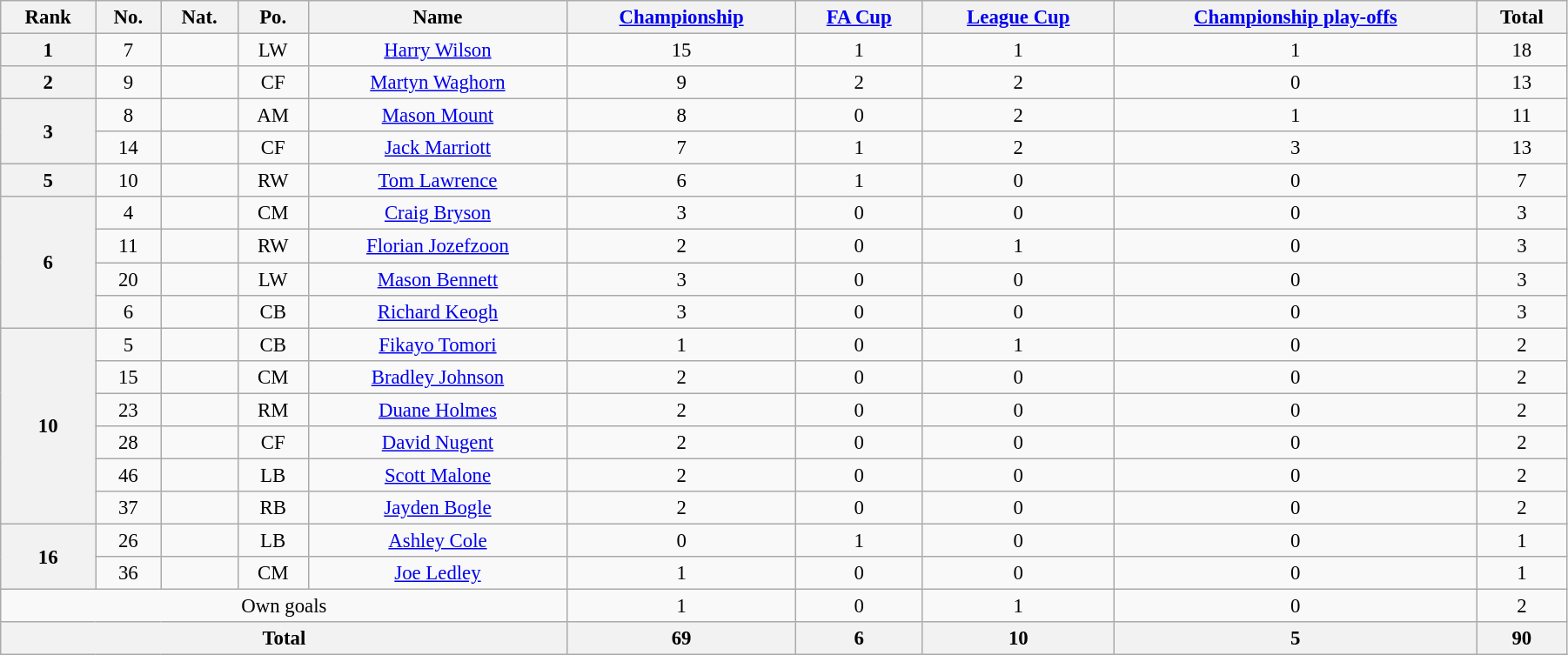<table class="wikitable" style="text-align:center; font-size:95%; width:95%;">
<tr>
<th>Rank</th>
<th>No.</th>
<th>Nat.</th>
<th>Po.</th>
<th>Name</th>
<th><a href='#'>Championship</a></th>
<th><a href='#'>FA Cup</a></th>
<th><a href='#'>League Cup</a></th>
<th><a href='#'>Championship play-offs</a></th>
<th>Total</th>
</tr>
<tr>
<th rowspan=1>1</th>
<td>7</td>
<td></td>
<td>LW</td>
<td><a href='#'>Harry Wilson</a></td>
<td>15</td>
<td>1</td>
<td>1</td>
<td>1</td>
<td>18</td>
</tr>
<tr>
<th rowspan=1>2</th>
<td>9</td>
<td></td>
<td>CF</td>
<td><a href='#'>Martyn Waghorn</a></td>
<td>9</td>
<td>2</td>
<td>2</td>
<td>0</td>
<td>13</td>
</tr>
<tr>
<th rowspan=2>3</th>
<td>8</td>
<td></td>
<td>AM</td>
<td><a href='#'>Mason Mount</a></td>
<td>8</td>
<td>0</td>
<td>2</td>
<td>1</td>
<td>11</td>
</tr>
<tr>
<td>14</td>
<td></td>
<td>CF</td>
<td><a href='#'>Jack Marriott</a></td>
<td>7</td>
<td>1</td>
<td>2</td>
<td>3</td>
<td>13</td>
</tr>
<tr>
<th rowspan=1>5</th>
<td>10</td>
<td></td>
<td>RW</td>
<td><a href='#'>Tom Lawrence</a></td>
<td>6</td>
<td>1</td>
<td>0</td>
<td>0</td>
<td>7</td>
</tr>
<tr>
<th rowspan=4>6</th>
<td>4</td>
<td></td>
<td>CM</td>
<td><a href='#'>Craig Bryson</a></td>
<td>3</td>
<td>0</td>
<td>0</td>
<td>0</td>
<td>3</td>
</tr>
<tr>
<td>11</td>
<td></td>
<td>RW</td>
<td><a href='#'>Florian Jozefzoon</a></td>
<td>2</td>
<td>0</td>
<td>1</td>
<td>0</td>
<td>3</td>
</tr>
<tr>
<td>20</td>
<td></td>
<td>LW</td>
<td><a href='#'>Mason Bennett</a></td>
<td>3</td>
<td>0</td>
<td>0</td>
<td>0</td>
<td>3</td>
</tr>
<tr>
<td>6</td>
<td></td>
<td>CB</td>
<td><a href='#'>Richard Keogh</a></td>
<td>3</td>
<td>0</td>
<td>0</td>
<td>0</td>
<td>3</td>
</tr>
<tr>
<th rowspan=6>10</th>
<td>5</td>
<td></td>
<td>CB</td>
<td><a href='#'>Fikayo Tomori</a></td>
<td>1</td>
<td>0</td>
<td>1</td>
<td>0</td>
<td>2</td>
</tr>
<tr>
<td>15</td>
<td></td>
<td>CM</td>
<td><a href='#'>Bradley Johnson</a></td>
<td>2</td>
<td>0</td>
<td>0</td>
<td>0</td>
<td>2</td>
</tr>
<tr>
<td>23</td>
<td></td>
<td>RM</td>
<td><a href='#'>Duane Holmes</a></td>
<td>2</td>
<td>0</td>
<td>0</td>
<td>0</td>
<td>2</td>
</tr>
<tr>
<td>28</td>
<td></td>
<td>CF</td>
<td><a href='#'>David Nugent</a></td>
<td>2</td>
<td>0</td>
<td>0</td>
<td>0</td>
<td>2</td>
</tr>
<tr>
<td>46</td>
<td></td>
<td>LB</td>
<td><a href='#'>Scott Malone</a></td>
<td>2</td>
<td>0</td>
<td>0</td>
<td>0</td>
<td>2</td>
</tr>
<tr>
<td>37</td>
<td></td>
<td>RB</td>
<td><a href='#'>Jayden Bogle</a></td>
<td>2</td>
<td>0</td>
<td>0</td>
<td>0</td>
<td>2</td>
</tr>
<tr>
<th rowspan=2>16</th>
<td>26</td>
<td></td>
<td>LB</td>
<td><a href='#'>Ashley Cole</a></td>
<td>0</td>
<td>1</td>
<td>0</td>
<td>0</td>
<td>1</td>
</tr>
<tr>
<td>36</td>
<td></td>
<td>CM</td>
<td><a href='#'>Joe Ledley</a></td>
<td>1</td>
<td>0</td>
<td>0</td>
<td>0</td>
<td>1</td>
</tr>
<tr>
<td colspan=5>Own goals</td>
<td>1</td>
<td>0</td>
<td>1</td>
<td>0</td>
<td>2</td>
</tr>
<tr>
<th colspan=5>Total</th>
<th>69</th>
<th>6</th>
<th>10</th>
<th>5</th>
<th>90</th>
</tr>
</table>
